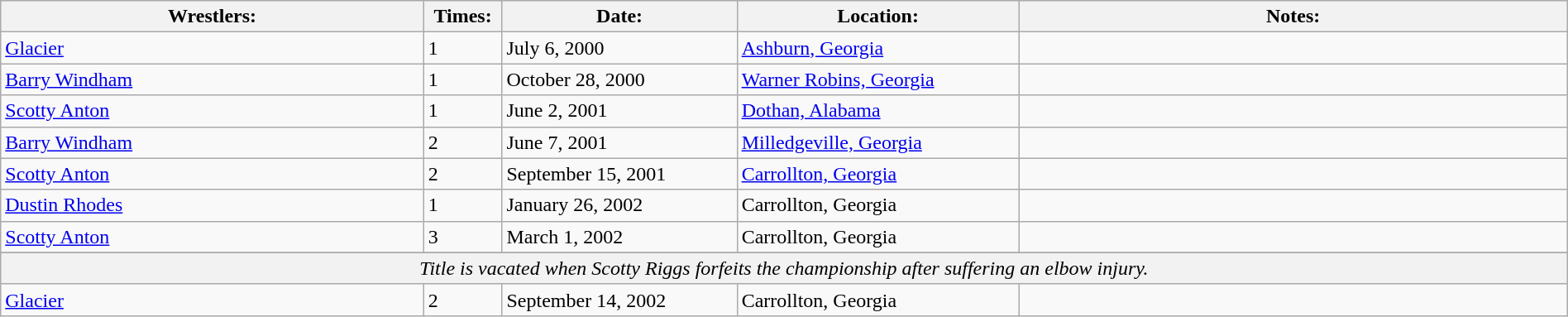<table class="wikitable" width=100%>
<tr>
<th width=27%>Wrestlers:</th>
<th width=5%>Times:</th>
<th width=15%>Date:</th>
<th width=18%>Location:</th>
<th width=35%>Notes:</th>
</tr>
<tr>
<td><a href='#'>Glacier</a></td>
<td>1</td>
<td>July 6, 2000</td>
<td><a href='#'>Ashburn, Georgia</a></td>
<td></td>
</tr>
<tr>
<td><a href='#'>Barry Windham</a></td>
<td>1</td>
<td>October 28, 2000</td>
<td><a href='#'>Warner Robins, Georgia</a></td>
<td></td>
</tr>
<tr>
<td><a href='#'>Scotty Anton</a></td>
<td>1</td>
<td>June 2, 2001</td>
<td><a href='#'>Dothan, Alabama</a></td>
<td></td>
</tr>
<tr>
<td><a href='#'>Barry Windham</a></td>
<td>2</td>
<td>June 7, 2001</td>
<td><a href='#'>Milledgeville, Georgia</a></td>
<td></td>
</tr>
<tr>
<td><a href='#'>Scotty Anton</a></td>
<td>2</td>
<td>September 15, 2001</td>
<td><a href='#'>Carrollton, Georgia</a></td>
<td></td>
</tr>
<tr>
<td><a href='#'>Dustin Rhodes</a></td>
<td>1</td>
<td>January 26, 2002</td>
<td>Carrollton, Georgia</td>
<td></td>
</tr>
<tr>
<td><a href='#'>Scotty Anton</a></td>
<td>3</td>
<td>March 1, 2002</td>
<td>Carrollton, Georgia</td>
<td></td>
</tr>
<tr>
</tr>
<tr style="background: #f2f2f2;">
<td colspan="5" align=center><em>Title is vacated when Scotty Riggs forfeits the championship after suffering an elbow injury.</em></td>
</tr>
<tr>
<td><a href='#'>Glacier</a></td>
<td>2</td>
<td>September 14, 2002</td>
<td>Carrollton, Georgia</td>
<td></td>
</tr>
</table>
